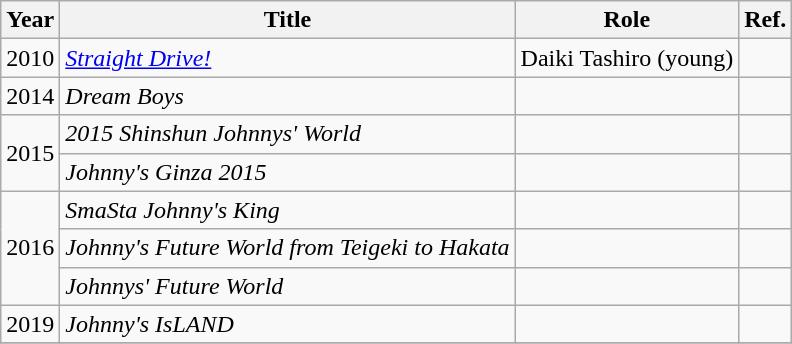<table class="wikitable">
<tr>
<th>Year</th>
<th>Title</th>
<th>Role</th>
<th>Ref.</th>
</tr>
<tr>
<td>2010</td>
<td><em><a href='#'>Straight Drive!</a></em></td>
<td>Daiki Tashiro (young)</td>
<td></td>
</tr>
<tr>
<td>2014</td>
<td><em>Dream Boys</em></td>
<td></td>
<td></td>
</tr>
<tr>
<td rowspan="2">2015</td>
<td><em>2015 Shinshun Johnnys' World</em></td>
<td></td>
<td></td>
</tr>
<tr>
<td><em>Johnny's Ginza 2015</em></td>
<td></td>
<td></td>
</tr>
<tr>
<td rowspan="3">2016</td>
<td><em>SmaSta Johnny's King</em></td>
<td></td>
<td></td>
</tr>
<tr>
<td><em>Johnny's Future World from Teigeki to Hakata</em></td>
<td></td>
<td></td>
</tr>
<tr>
<td><em>Johnnys' Future World</em></td>
<td></td>
<td></td>
</tr>
<tr>
<td>2019</td>
<td><em>Johnny's IsLAND</em></td>
<td></td>
<td></td>
</tr>
<tr>
</tr>
</table>
